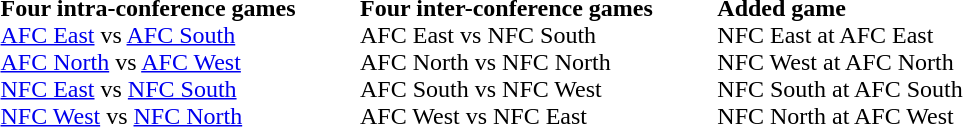<table border=0 style="margin: 0 0 0 1,5;">
<tr valign="top">
<td><br><strong>Four intra-conference games</strong><br>
<a href='#'>AFC East</a> vs <a href='#'>AFC South</a><br>
<a href='#'>AFC North</a> vs <a href='#'>AFC West</a><br>
<a href='#'>NFC East</a> vs <a href='#'>NFC South</a><br>
<a href='#'>NFC West</a> vs <a href='#'>NFC North</a><br></td>
<td style="padding-left:40px;"><br><strong>Four inter-conference games</strong><br>
AFC East vs NFC South<br>
AFC North vs NFC North<br>
AFC South vs NFC West<br>
AFC West vs NFC East<br></td>
<td style="padding-left:40px;"><br><strong>Added game</strong><br>
NFC East at AFC East<br>
NFC West at AFC North<br>
NFC South at AFC South<br>
NFC North at AFC West<br></td>
</tr>
</table>
